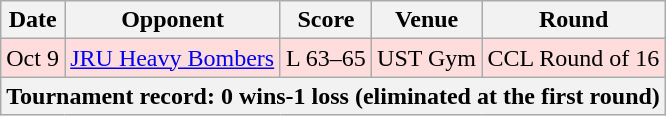<table class="wikitable">
<tr>
<th>Date</th>
<th>Opponent</th>
<th>Score</th>
<th>Venue</th>
<th>Round</th>
</tr>
<tr style="background:#fdd;">
<td>Oct 9</td>
<td><a href='#'>JRU Heavy Bombers</a></td>
<td>L 63–65</td>
<td>UST Gym</td>
<td>CCL Round of 16</td>
</tr>
<tr>
<th colspan="5">Tournament record: 0 wins-1 loss (eliminated at the first round)</th>
</tr>
</table>
